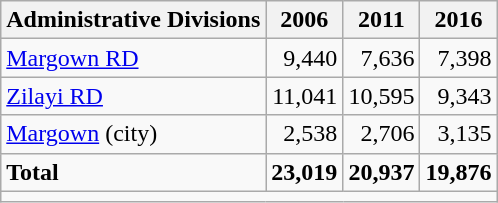<table class="wikitable">
<tr>
<th>Administrative Divisions</th>
<th>2006</th>
<th>2011</th>
<th>2016</th>
</tr>
<tr>
<td><a href='#'>Margown RD</a></td>
<td style="text-align: right;">9,440</td>
<td style="text-align: right;">7,636</td>
<td style="text-align: right;">7,398</td>
</tr>
<tr>
<td><a href='#'>Zilayi RD</a></td>
<td style="text-align: right;">11,041</td>
<td style="text-align: right;">10,595</td>
<td style="text-align: right;">9,343</td>
</tr>
<tr>
<td><a href='#'>Margown</a> (city)</td>
<td style="text-align: right;">2,538</td>
<td style="text-align: right;">2,706</td>
<td style="text-align: right;">3,135</td>
</tr>
<tr>
<td><strong>Total</strong></td>
<td style="text-align: right;"><strong>23,019</strong></td>
<td style="text-align: right;"><strong>20,937</strong></td>
<td style="text-align: right;"><strong>19,876</strong></td>
</tr>
<tr>
<td colspan=4></td>
</tr>
</table>
